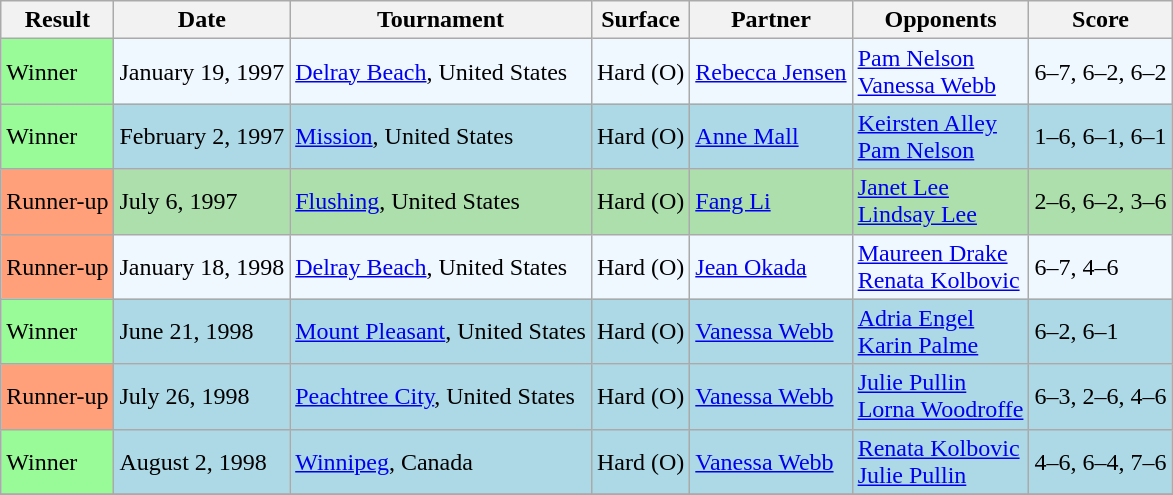<table class="wikitable">
<tr>
<th>Result</th>
<th>Date</th>
<th>Tournament</th>
<th>Surface</th>
<th>Partner</th>
<th>Opponents</th>
<th>Score</th>
</tr>
<tr style="background:#f0f8ff;">
<td style="background:#98fb98;">Winner</td>
<td>January 19, 1997</td>
<td><a href='#'>Delray Beach</a>, United States</td>
<td>Hard (O)</td>
<td> <a href='#'>Rebecca Jensen</a></td>
<td> <a href='#'>Pam Nelson</a><br> <a href='#'>Vanessa Webb</a></td>
<td>6–7, 6–2, 6–2</td>
</tr>
<tr style="background:lightblue;">
<td style="background:#98fb98;">Winner</td>
<td>February 2, 1997</td>
<td><a href='#'>Mission</a>, United States</td>
<td>Hard (O)</td>
<td> <a href='#'>Anne Mall</a></td>
<td> <a href='#'>Keirsten Alley</a><br> <a href='#'>Pam Nelson</a></td>
<td>1–6, 6–1, 6–1</td>
</tr>
<tr style="background:#addfad;">
<td style="background:#ffa07a;">Runner-up</td>
<td>July 6, 1997</td>
<td><a href='#'>Flushing</a>, United States</td>
<td>Hard (O)</td>
<td> <a href='#'>Fang Li</a></td>
<td> <a href='#'>Janet Lee</a><br> <a href='#'>Lindsay Lee</a></td>
<td>2–6, 6–2, 3–6</td>
</tr>
<tr style="background:#f0f8ff;">
<td style="background:#ffa07a;">Runner-up</td>
<td>January 18, 1998</td>
<td><a href='#'>Delray Beach</a>, United States</td>
<td>Hard (O)</td>
<td> <a href='#'>Jean Okada</a></td>
<td> <a href='#'>Maureen Drake</a><br> <a href='#'>Renata Kolbovic</a></td>
<td>6–7, 4–6</td>
</tr>
<tr style="background:lightblue;">
<td style="background:#98fb98;">Winner</td>
<td>June 21, 1998</td>
<td><a href='#'>Mount Pleasant</a>, United States</td>
<td>Hard (O)</td>
<td> <a href='#'>Vanessa Webb</a></td>
<td> <a href='#'>Adria Engel</a><br> <a href='#'>Karin Palme</a></td>
<td>6–2, 6–1</td>
</tr>
<tr style="background:lightblue;">
<td style="background:#ffa07a;">Runner-up</td>
<td>July 26, 1998</td>
<td><a href='#'>Peachtree City</a>, United States</td>
<td>Hard (O)</td>
<td> <a href='#'>Vanessa Webb</a></td>
<td> <a href='#'>Julie Pullin</a><br> <a href='#'>Lorna Woodroffe</a></td>
<td>6–3, 2–6, 4–6</td>
</tr>
<tr style="background:lightblue;">
<td style="background:#98fb98;">Winner</td>
<td>August 2, 1998</td>
<td><a href='#'>Winnipeg</a>, Canada</td>
<td>Hard (O)</td>
<td> <a href='#'>Vanessa Webb</a></td>
<td> <a href='#'>Renata Kolbovic</a><br> <a href='#'>Julie Pullin</a></td>
<td>4–6, 6–4, 7–6</td>
</tr>
<tr>
</tr>
</table>
